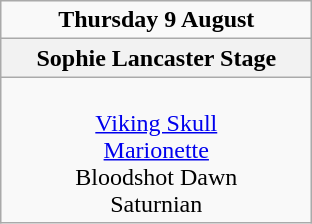<table class="wikitable">
<tr>
<td colspan="1" align="center"><strong>Thursday 9 August</strong></td>
</tr>
<tr>
<th>Sophie Lancaster Stage</th>
</tr>
<tr>
<td valign="top" align="center" width=200><br><a href='#'>Viking Skull</a><br>
<a href='#'>Marionette</a><br>
Bloodshot Dawn<br>
Saturnian<br></td>
</tr>
</table>
